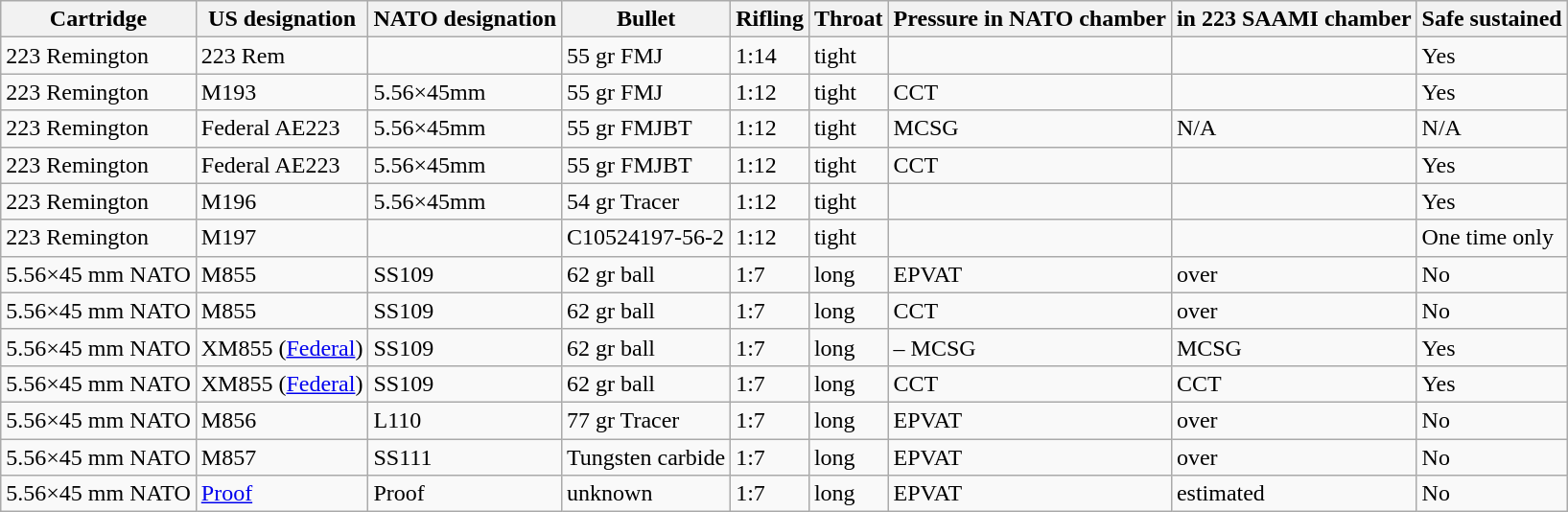<table class="wikitable sortable">
<tr>
<th>Cartridge</th>
<th>US designation</th>
<th>NATO designation</th>
<th>Bullet</th>
<th>Rifling</th>
<th>Throat</th>
<th>Pressure in NATO chamber</th>
<th>in 223 SAAMI chamber</th>
<th>Safe sustained</th>
</tr>
<tr>
<td>223 Remington</td>
<td>223 Rem</td>
<td></td>
<td>55 gr FMJ</td>
<td>1:14</td>
<td>tight</td>
<td></td>
<td></td>
<td>Yes</td>
</tr>
<tr>
<td>223 Remington</td>
<td>M193</td>
<td>5.56×45mm</td>
<td>55 gr FMJ</td>
<td>1:12</td>
<td>tight</td>
<td> CCT</td>
<td></td>
<td>Yes</td>
</tr>
<tr>
<td>223 Remington</td>
<td>Federal AE223</td>
<td>5.56×45mm</td>
<td>55 gr FMJBT</td>
<td>1:12</td>
<td>tight</td>
<td> MCSG</td>
<td>N/A</td>
<td>N/A</td>
</tr>
<tr>
<td>223 Remington</td>
<td>Federal AE223</td>
<td>5.56×45mm</td>
<td>55 gr FMJBT</td>
<td>1:12</td>
<td>tight</td>
<td> CCT</td>
<td></td>
<td>Yes</td>
</tr>
<tr>
<td>223 Remington</td>
<td>M196</td>
<td>5.56×45mm</td>
<td>54 gr Tracer</td>
<td>1:12</td>
<td>tight</td>
<td></td>
<td></td>
<td>Yes</td>
</tr>
<tr>
<td>223 Remington</td>
<td>M197</td>
<td></td>
<td>C10524197-56-2</td>
<td>1:12</td>
<td>tight</td>
<td></td>
<td></td>
<td>One time only</td>
</tr>
<tr>
<td>5.56×45 mm NATO</td>
<td>M855</td>
<td>SS109</td>
<td>62 gr ball</td>
<td>1:7</td>
<td>long</td>
<td> EPVAT</td>
<td>over </td>
<td>No</td>
</tr>
<tr>
<td>5.56×45 mm NATO</td>
<td>M855</td>
<td>SS109</td>
<td>62 gr ball</td>
<td>1:7</td>
<td>long</td>
<td> CCT</td>
<td>over </td>
<td>No</td>
</tr>
<tr>
<td>5.56×45 mm NATO</td>
<td>XM855 (<a href='#'>Federal</a>)</td>
<td>SS109</td>
<td>62 gr ball</td>
<td>1:7</td>
<td>long</td>
<td>– MCSG</td>
<td> MCSG</td>
<td>Yes</td>
</tr>
<tr>
<td>5.56×45 mm NATO</td>
<td>XM855 (<a href='#'>Federal</a>)</td>
<td>SS109</td>
<td>62 gr ball</td>
<td>1:7</td>
<td>long</td>
<td> CCT</td>
<td> CCT</td>
<td>Yes</td>
</tr>
<tr>
<td>5.56×45 mm NATO</td>
<td>M856</td>
<td>L110</td>
<td>77 gr Tracer</td>
<td>1:7</td>
<td>long</td>
<td> EPVAT</td>
<td>over </td>
<td>No</td>
</tr>
<tr>
<td>5.56×45 mm NATO</td>
<td>M857</td>
<td>SS111</td>
<td>Tungsten carbide</td>
<td>1:7</td>
<td>long</td>
<td> EPVAT</td>
<td>over </td>
<td>No</td>
</tr>
<tr>
<td>5.56×45 mm NATO</td>
<td><a href='#'>Proof</a></td>
<td>Proof</td>
<td>unknown</td>
<td>1:7</td>
<td>long</td>
<td> EPVAT</td>
<td> estimated</td>
<td>No</td>
</tr>
</table>
